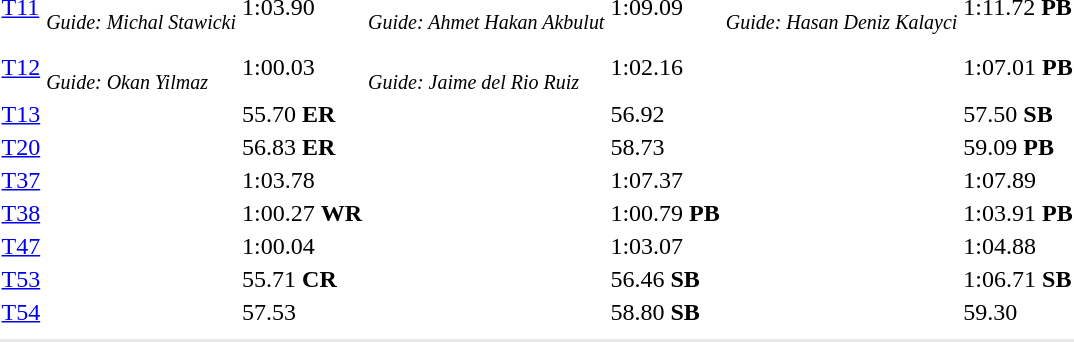<table>
<tr>
<td><a href='#'>T11</a></td>
<td><br><small><em>Guide: Michal Stawicki</em></small></td>
<td>1:03.90</td>
<td><br><small><em>Guide: Ahmet Hakan Akbulut</em></small></td>
<td>1:09.09</td>
<td><br><small><em>Guide: Hasan Deniz Kalayci</em></small></td>
<td>1:11.72 <strong>PB</strong></td>
</tr>
<tr>
<td><a href='#'>T12</a></td>
<td><br><small><em>Guide: Okan Yilmaz</em></small></td>
<td>1:00.03</td>
<td><br><small><em>Guide: Jaime del Rio Ruiz</em></small></td>
<td>1:02.16</td>
<td></td>
<td>1:07.01 <strong>PB</strong></td>
</tr>
<tr>
<td><a href='#'>T13</a></td>
<td></td>
<td>55.70 <strong>ER</strong></td>
<td></td>
<td>56.92</td>
<td></td>
<td>57.50 <strong>SB</strong></td>
</tr>
<tr>
<td><a href='#'>T20</a></td>
<td></td>
<td>56.83 <strong>ER</strong></td>
<td></td>
<td>58.73</td>
<td></td>
<td>59.09 <strong>PB</strong></td>
</tr>
<tr>
<td><a href='#'>T37</a></td>
<td></td>
<td>1:03.78</td>
<td></td>
<td>1:07.37</td>
<td></td>
<td>1:07.89</td>
</tr>
<tr>
<td><a href='#'>T38</a></td>
<td></td>
<td>1:00.27 <strong>WR</strong></td>
<td></td>
<td>1:00.79 <strong>PB</strong></td>
<td></td>
<td>1:03.91 <strong>PB</strong></td>
</tr>
<tr>
<td><a href='#'>T47</a></td>
<td></td>
<td>1:00.04</td>
<td></td>
<td>1:03.07</td>
<td></td>
<td>1:04.88</td>
</tr>
<tr>
<td><a href='#'>T53</a></td>
<td></td>
<td>55.71 <strong>CR</strong></td>
<td></td>
<td>56.46 <strong>SB</strong></td>
<td></td>
<td>1:06.71 <strong>SB</strong></td>
</tr>
<tr>
<td><a href='#'>T54</a></td>
<td></td>
<td>57.53</td>
<td></td>
<td>58.80 <strong>SB</strong></td>
<td></td>
<td>59.30</td>
</tr>
<tr>
<td colspan=7></td>
</tr>
<tr>
</tr>
<tr bgcolor= e8e8e8>
<td colspan=7></td>
</tr>
</table>
